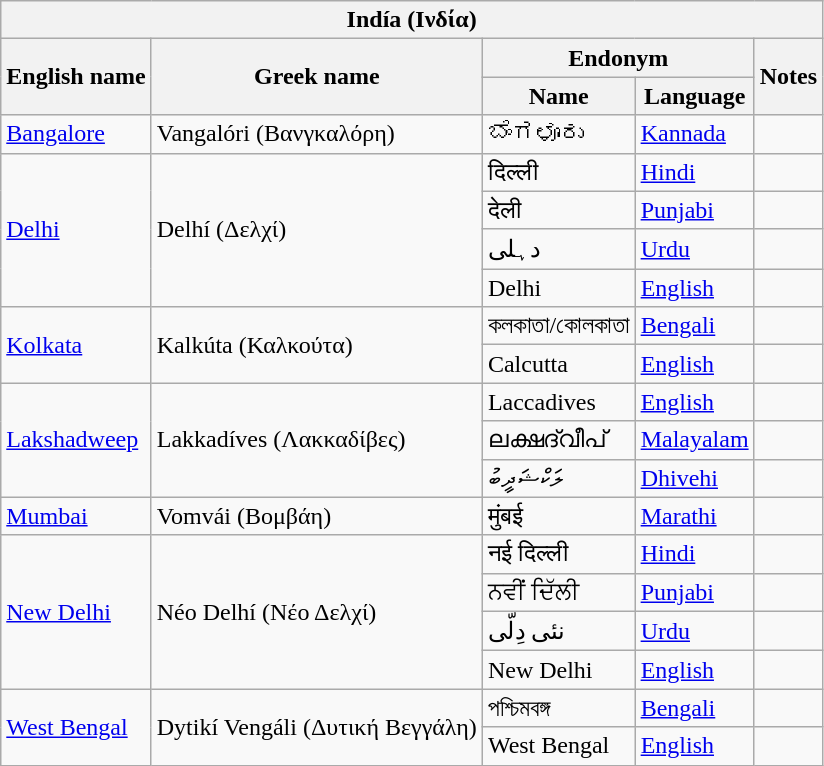<table class="wikitable sortable">
<tr>
<th colspan="5"> Indía (<strong>Ινδία</strong>)</th>
</tr>
<tr>
<th rowspan="2">English name</th>
<th rowspan="2">Greek name</th>
<th colspan="2">Endonym</th>
<th rowspan="2">Notes</th>
</tr>
<tr>
<th>Name</th>
<th>Language</th>
</tr>
<tr>
<td><a href='#'>Bangalore</a></td>
<td>Vangalóri (Βανγκαλόρη)</td>
<td>ಬೆಂಗಳೂರು</td>
<td><a href='#'>Kannada</a></td>
<td></td>
</tr>
<tr>
<td rowspan="4"><a href='#'>Delhi</a></td>
<td rowspan="4">Delhí (Δελχί)</td>
<td>दिल्ली</td>
<td><a href='#'>Hindi</a></td>
<td></td>
</tr>
<tr>
<td>देली</td>
<td><a href='#'>Punjabi</a></td>
<td></td>
</tr>
<tr>
<td>دہلی</td>
<td><a href='#'>Urdu</a></td>
<td></td>
</tr>
<tr>
<td>Delhi</td>
<td><a href='#'>English</a></td>
<td></td>
</tr>
<tr>
<td rowspan="2"><a href='#'>Kolkata</a></td>
<td rowspan="2">Kalkúta (Καλκούτα)</td>
<td>কলকাতা/কোলকাতা</td>
<td><a href='#'>Bengali</a></td>
<td></td>
</tr>
<tr>
<td>Calcutta</td>
<td><a href='#'>English</a></td>
<td></td>
</tr>
<tr>
<td rowspan="3"><a href='#'>Lakshadweep</a></td>
<td rowspan="3">Lakkadíves (Λακκαδίβες)</td>
<td>Laccadives</td>
<td><a href='#'>English</a></td>
<td></td>
</tr>
<tr>
<td>ലക്ഷദ്വീപ്</td>
<td><a href='#'>Malayalam</a></td>
<td></td>
</tr>
<tr>
<td>ލަކްޝަދީބު</td>
<td><a href='#'>Dhivehi</a></td>
<td></td>
</tr>
<tr>
<td><a href='#'>Mumbai</a></td>
<td>Vomvái (Βομβάη)</td>
<td>मुंबई</td>
<td><a href='#'>Marathi</a></td>
<td></td>
</tr>
<tr>
<td rowspan="4"><a href='#'>New Delhi</a></td>
<td rowspan="4">Néo Delhí (Νέο Δελχί)</td>
<td>नई दिल्ली</td>
<td><a href='#'>Hindi</a></td>
<td></td>
</tr>
<tr>
<td>ਨਵੀਂ ਦਿੱਲੀ</td>
<td><a href='#'>Punjabi</a></td>
<td></td>
</tr>
<tr>
<td>نئی دِلّی</td>
<td><a href='#'>Urdu</a></td>
<td></td>
</tr>
<tr>
<td>New Delhi</td>
<td><a href='#'>English</a></td>
<td></td>
</tr>
<tr>
<td rowspan="2"><a href='#'>West Bengal</a></td>
<td rowspan="2">Dytikí Vengáli (Δυτική Βεγγάλη)</td>
<td>পশ্চিমবঙ্গ</td>
<td><a href='#'>Bengali</a></td>
<td></td>
</tr>
<tr>
<td>West Bengal</td>
<td><a href='#'>English</a></td>
<td></td>
</tr>
</table>
